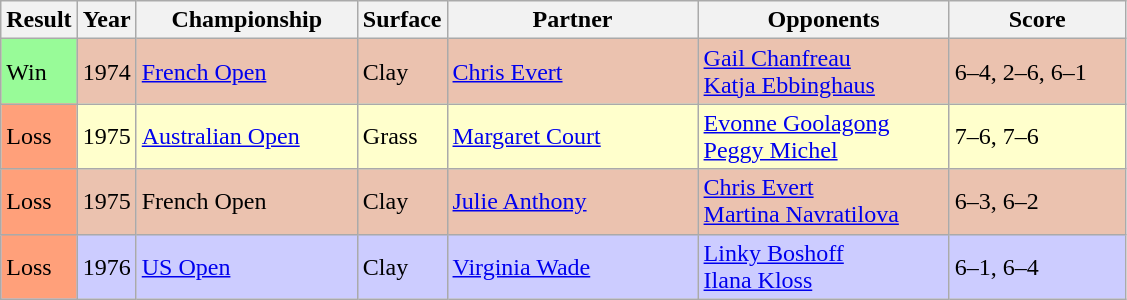<table class="sortable wikitable">
<tr>
<th style="width:40px">Result</th>
<th style="width:30px">Year</th>
<th style="width:140px">Championship</th>
<th style="width:50px">Surface</th>
<th style="width:160px">Partner</th>
<th style="width:160px">Opponents</th>
<th style="width:110px" class="unsortable">Score</th>
</tr>
<tr style="background:#ebc2af;">
<td style="background:#98fb98;">Win</td>
<td>1974</td>
<td><a href='#'>French Open</a></td>
<td>Clay</td>
<td> <a href='#'>Chris Evert</a></td>
<td> <a href='#'>Gail Chanfreau</a><br> <a href='#'>Katja Ebbinghaus</a></td>
<td>6–4, 2–6, 6–1</td>
</tr>
<tr style="background:#ffc;">
<td style="background:#ffa07a;">Loss</td>
<td>1975</td>
<td><a href='#'>Australian Open</a></td>
<td>Grass</td>
<td> <a href='#'>Margaret Court</a></td>
<td> <a href='#'>Evonne Goolagong</a><br> <a href='#'>Peggy Michel</a></td>
<td>7–6, 7–6</td>
</tr>
<tr style="background:#ebc2af;">
<td style="background:#ffa07a;">Loss</td>
<td>1975</td>
<td>French Open</td>
<td>Clay</td>
<td> <a href='#'>Julie Anthony</a></td>
<td> <a href='#'>Chris Evert</a><br> <a href='#'>Martina Navratilova</a></td>
<td>6–3, 6–2</td>
</tr>
<tr style="background:#ccf;">
<td style="background:#ffa07a;">Loss</td>
<td>1976</td>
<td><a href='#'>US Open</a></td>
<td>Clay</td>
<td> <a href='#'>Virginia Wade</a></td>
<td> <a href='#'>Linky Boshoff</a> <br>  <a href='#'>Ilana Kloss</a></td>
<td>6–1, 6–4</td>
</tr>
</table>
